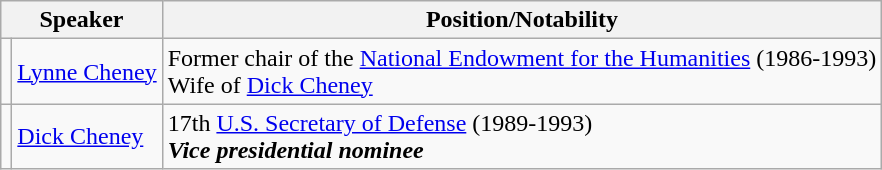<table class="wikitable">
<tr>
<th colspan="2">Speaker</th>
<th>Position/Notability</th>
</tr>
<tr>
<td></td>
<td><a href='#'>Lynne Cheney</a></td>
<td>Former chair of the <a href='#'>National Endowment for the Humanities</a> (1986-1993)<br>Wife of <a href='#'>Dick Cheney</a></td>
</tr>
<tr>
<td></td>
<td><a href='#'>Dick Cheney</a></td>
<td>17th <a href='#'>U.S. Secretary of Defense</a> (1989-1993)<br><strong><em>Vice presidential nominee</em></strong></td>
</tr>
</table>
